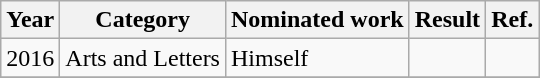<table class="wikitable sortable">
<tr>
<th>Year</th>
<th>Category</th>
<th>Nominated work</th>
<th>Result</th>
<th>Ref.</th>
</tr>
<tr>
<td>2016</td>
<td>Arts and Letters</td>
<td>Himself</td>
<td></td>
<td></td>
</tr>
<tr>
</tr>
</table>
